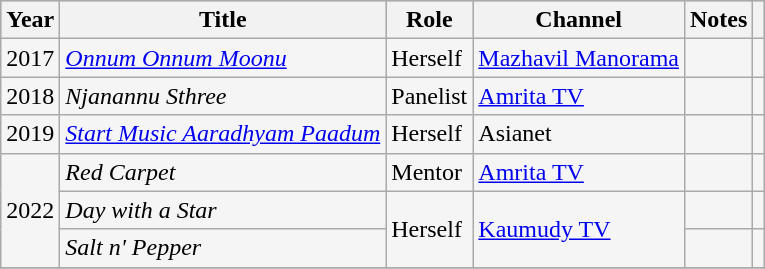<table class="wikitable sortable" style="background:#f5f5f5;">
<tr style="background:#B0C4DE;">
<th>Year</th>
<th>Title</th>
<th>Role</th>
<th>Channel</th>
<th>Notes</th>
<th></th>
</tr>
<tr>
<td>2017</td>
<td><em><a href='#'>Onnum Onnum Moonu</a></em></td>
<td>Herself</td>
<td><a href='#'>Mazhavil Manorama</a></td>
<td></td>
<td></td>
</tr>
<tr>
<td>2018</td>
<td><em>Njanannu Sthree</em></td>
<td>Panelist</td>
<td><a href='#'>Amrita TV</a></td>
<td></td>
<td></td>
</tr>
<tr>
<td>2019</td>
<td><em><a href='#'>Start Music Aaradhyam Paadum</a></em></td>
<td>Herself</td>
<td>Asianet</td>
<td></td>
<td></td>
</tr>
<tr>
<td rowspan="3">2022</td>
<td><em>Red Carpet</em></td>
<td>Mentor</td>
<td><a href='#'>Amrita TV</a></td>
<td></td>
<td></td>
</tr>
<tr>
<td><em>Day with a Star</em></td>
<td rowspan="2">Herself</td>
<td rowspan="2"><a href='#'>Kaumudy TV</a></td>
<td></td>
<td></td>
</tr>
<tr>
<td><em>Salt n' Pepper</em></td>
<td></td>
<td></td>
</tr>
<tr>
</tr>
</table>
